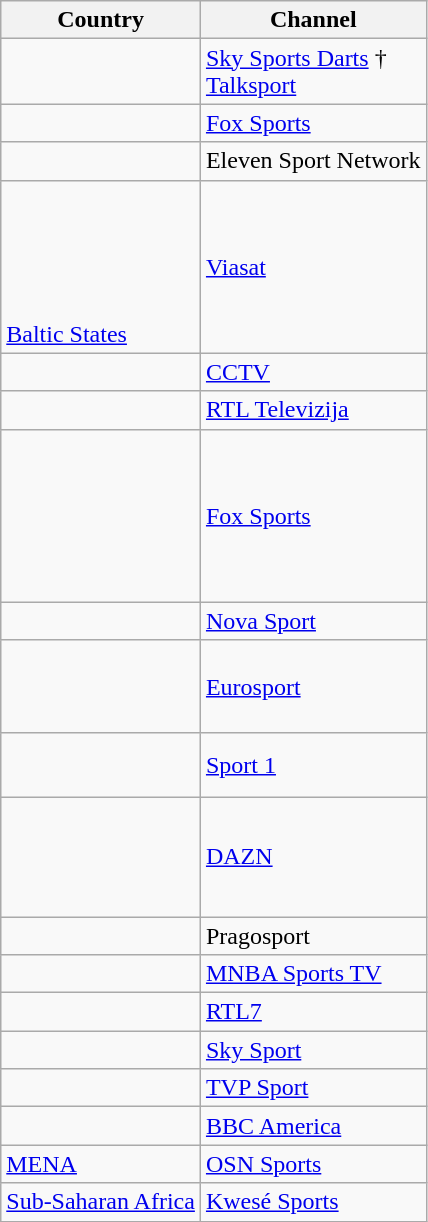<table class="wikitable" style="font-size:100%; text-align:left">
<tr>
<th>Country</th>
<th>Channel</th>
</tr>
<tr>
<td><br></td>
<td><a href='#'>Sky Sports Darts</a> †<br><a href='#'>Talksport</a></td>
</tr>
<tr>
<td> <br></td>
<td><a href='#'>Fox Sports</a></td>
</tr>
<tr>
<td></td>
<td>Eleven Sport Network</td>
</tr>
<tr>
<td><br><br><br><br><br><a href='#'>Baltic States</a></td>
<td><a href='#'>Viasat</a></td>
</tr>
<tr>
<td></td>
<td><a href='#'>CCTV</a></td>
</tr>
<tr>
<td></td>
<td><a href='#'>RTL Televizija</a></td>
</tr>
<tr>
<td><br><br><br><br><br><br></td>
<td><a href='#'>Fox Sports</a></td>
</tr>
<tr>
<td> <br></td>
<td><a href='#'>Nova Sport</a></td>
</tr>
<tr>
<td> <br><br><br></td>
<td><a href='#'>Eurosport</a></td>
</tr>
<tr>
<td><br> <br></td>
<td><a href='#'>Sport 1</a></td>
</tr>
<tr>
<td><br><br><br><br></td>
<td><a href='#'>DAZN</a></td>
</tr>
<tr>
<td></td>
<td>Pragosport</td>
</tr>
<tr>
<td></td>
<td><a href='#'>MNBA Sports TV</a></td>
</tr>
<tr>
<td></td>
<td><a href='#'>RTL7</a></td>
</tr>
<tr>
<td></td>
<td><a href='#'>Sky Sport</a></td>
</tr>
<tr>
<td></td>
<td><a href='#'>TVP Sport</a></td>
</tr>
<tr>
<td></td>
<td><a href='#'>BBC America</a></td>
</tr>
<tr>
<td><a href='#'>MENA</a></td>
<td><a href='#'>OSN Sports</a></td>
</tr>
<tr>
<td><a href='#'>Sub-Saharan Africa</a></td>
<td><a href='#'>Kwesé Sports</a></td>
</tr>
</table>
